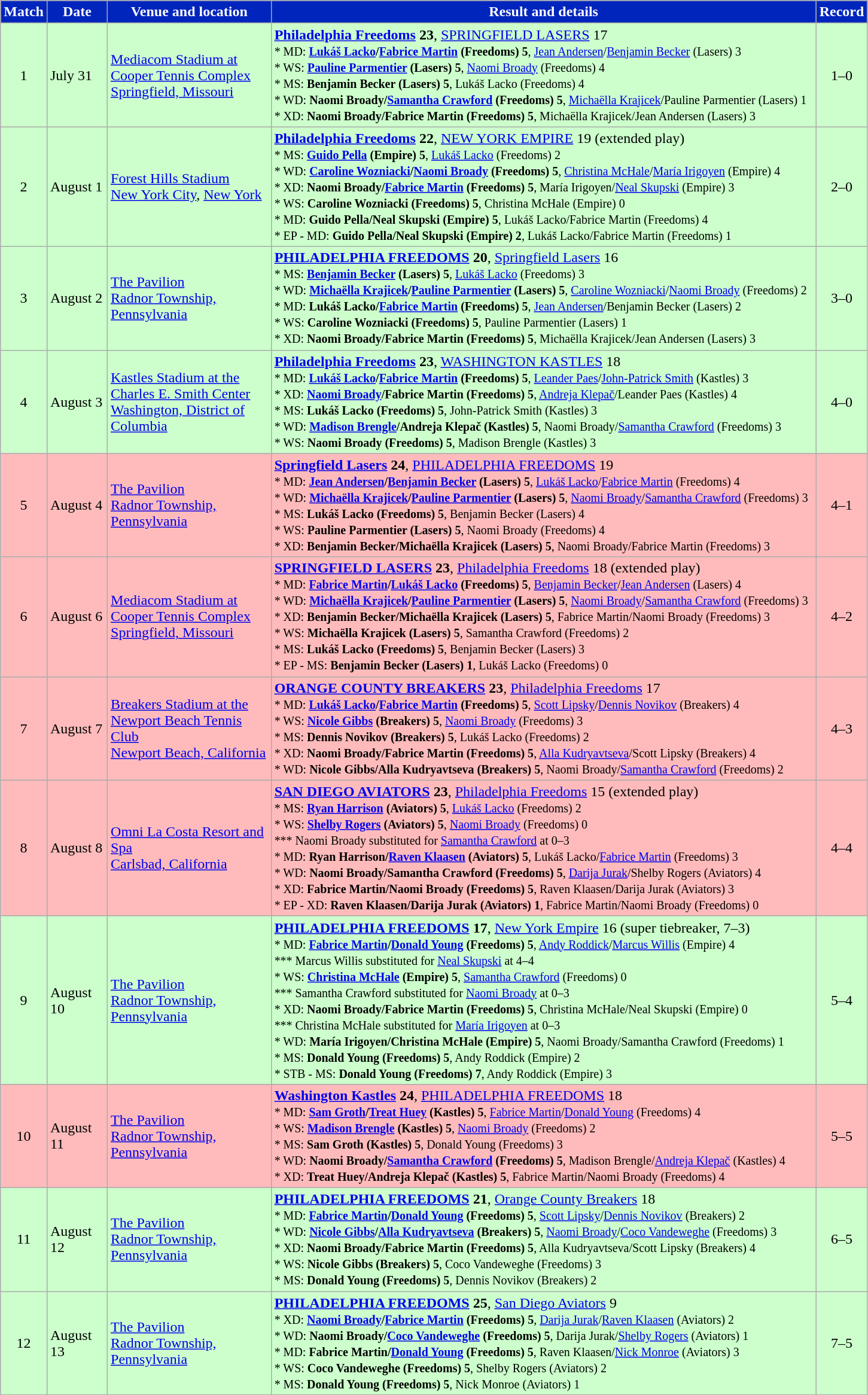<table class="wikitable" style="text-align:left">
<tr>
<th style="background:#0025BD; color:white" width="25px">Match</th>
<th style="background:#0025BD; color:white" width="60px">Date</th>
<th style="background:#0025BD; color:white" width="175px">Venue and location</th>
<th style="background:#0025BD; color:white" width="600px">Result and details</th>
<th style="background:#0025BD; color:white" width="25px">Record</th>
</tr>
<tr bgcolor="ccffcc">
<td style="text-align:center">1</td>
<td>July 31</td>
<td><a href='#'>Mediacom Stadium at Cooper Tennis Complex</a><br><a href='#'>Springfield, Missouri</a></td>
<td><strong><a href='#'>Philadelphia Freedoms</a> 23</strong>, <a href='#'>SPRINGFIELD LASERS</a> 17<br><small>* MD: <strong><a href='#'>Lukáš Lacko</a>/<a href='#'>Fabrice Martin</a> (Freedoms) 5</strong>, <a href='#'>Jean Andersen</a>/<a href='#'>Benjamin Becker</a> (Lasers) 3<br>* WS: <strong><a href='#'>Pauline Parmentier</a> (Lasers) 5</strong>, <a href='#'>Naomi Broady</a> (Freedoms) 4<br>* MS: <strong>Benjamin Becker (Lasers) 5</strong>, Lukáš Lacko (Freedoms) 4<br>* WD: <strong>Naomi Broady/<a href='#'>Samantha Crawford</a> (Freedoms) 5</strong>, <a href='#'>Michaëlla Krajicek</a>/Pauline Parmentier (Lasers) 1<br>* XD: <strong>Naomi Broady/Fabrice Martin (Freedoms) 5</strong>, Michaëlla Krajicek/Jean Andersen (Lasers) 3</small></td>
<td style="text-align:center">1–0</td>
</tr>
<tr bgcolor="ccffcc">
<td style="text-align:center">2</td>
<td>August 1</td>
<td><a href='#'>Forest Hills Stadium</a><br><a href='#'>New York City</a>, <a href='#'>New York</a></td>
<td><strong><a href='#'>Philadelphia Freedoms</a> 22</strong>, <a href='#'>NEW YORK EMPIRE</a> 19 (extended play)<br><small>* MS: <strong><a href='#'>Guido Pella</a> (Empire) 5</strong>, <a href='#'>Lukáš Lacko</a> (Freedoms) 2<br>* WD: <strong><a href='#'>Caroline Wozniacki</a>/<a href='#'>Naomi Broady</a> (Freedoms) 5</strong>, <a href='#'>Christina McHale</a>/<a href='#'>María Irigoyen</a> (Empire) 4<br>* XD: <strong>Naomi Broady/<a href='#'>Fabrice Martin</a> (Freedoms) 5</strong>, María Irigoyen/<a href='#'>Neal Skupski</a> (Empire) 3<br>* WS: <strong>Caroline Wozniacki (Freedoms) 5</strong>, Christina McHale (Empire) 0<br>* MD: <strong>Guido Pella/Neal Skupski (Empire) 5</strong>, Lukáš Lacko/Fabrice Martin (Freedoms) 4<br>* EP - MD: <strong>Guido Pella/Neal Skupski (Empire) 2</strong>, Lukáš Lacko/Fabrice Martin (Freedoms) 1</small></td>
<td style="text-align:center">2–0</td>
</tr>
<tr bgcolor="ccffcc">
<td style="text-align:center">3</td>
<td>August 2</td>
<td><a href='#'>The Pavilion</a><br><a href='#'>Radnor Township, Pennsylvania</a></td>
<td><strong><a href='#'>PHILADELPHIA FREEDOMS</a> 20</strong>, <a href='#'>Springfield Lasers</a> 16<br><small>* MS: <strong><a href='#'>Benjamin Becker</a> (Lasers) 5</strong>, <a href='#'>Lukáš Lacko</a> (Freedoms) 3<br>* WD: <strong><a href='#'>Michaëlla Krajicek</a>/<a href='#'>Pauline Parmentier</a> (Lasers) 5</strong>, <a href='#'>Caroline Wozniacki</a>/<a href='#'>Naomi Broady</a> (Freedoms) 2<br>* MD: <strong>Lukáš Lacko/<a href='#'>Fabrice Martin</a> (Freedoms) 5</strong>, <a href='#'>Jean Andersen</a>/Benjamin Becker (Lasers) 2<br>* WS: <strong>Caroline Wozniacki (Freedoms) 5</strong>, Pauline Parmentier (Lasers) 1<br>* XD: <strong>Naomi Broady/Fabrice Martin (Freedoms) 5</strong>, Michaëlla Krajicek/Jean Andersen (Lasers) 3</small></td>
<td style="text-align:center">3–0</td>
</tr>
<tr bgcolor="ccffcc">
<td style="text-align:center">4</td>
<td>August 3</td>
<td><a href='#'>Kastles Stadium at the Charles E. Smith Center</a><br><a href='#'>Washington, District of Columbia</a></td>
<td><strong><a href='#'>Philadelphia Freedoms</a> 23</strong>, <a href='#'>WASHINGTON KASTLES</a> 18<br><small>* MD: <strong><a href='#'>Lukáš Lacko</a>/<a href='#'>Fabrice Martin</a> (Freedoms) 5</strong>, <a href='#'>Leander Paes</a>/<a href='#'>John-Patrick Smith</a> (Kastles) 3<br>* XD: <strong><a href='#'>Naomi Broady</a>/Fabrice Martin (Freedoms) 5</strong>, <a href='#'>Andreja Klepač</a>/Leander Paes (Kastles) 4<br>* MS: <strong>Lukáš Lacko (Freedoms) 5</strong>, John-Patrick Smith (Kastles) 3<br>* WD: <strong><a href='#'>Madison Brengle</a>/Andreja Klepač (Kastles) 5</strong>, Naomi Broady/<a href='#'>Samantha Crawford</a> (Freedoms) 3<br>* WS: <strong>Naomi Broady (Freedoms) 5</strong>, Madison Brengle (Kastles) 3</small></td>
<td style="text-align:center">4–0</td>
</tr>
<tr bgcolor="ffbbbb">
<td style="text-align:center">5</td>
<td>August 4</td>
<td><a href='#'>The Pavilion</a><br><a href='#'>Radnor Township, Pennsylvania</a></td>
<td><strong><a href='#'>Springfield Lasers</a> 24</strong>, <a href='#'>PHILADELPHIA FREEDOMS</a> 19<br><small>* MD: <strong><a href='#'>Jean Andersen</a>/<a href='#'>Benjamin Becker</a> (Lasers) 5</strong>, <a href='#'>Lukáš Lacko</a>/<a href='#'>Fabrice Martin</a> (Freedoms) 4<br>* WD: <strong><a href='#'>Michaëlla Krajicek</a>/<a href='#'>Pauline Parmentier</a> (Lasers) 5</strong>, <a href='#'>Naomi Broady</a>/<a href='#'>Samantha Crawford</a> (Freedoms) 3<br>* MS: <strong>Lukáš Lacko (Freedoms) 5</strong>, Benjamin Becker (Lasers) 4<br>* WS: <strong>Pauline Parmentier (Lasers) 5</strong>, Naomi Broady (Freedoms) 4<br>* XD: <strong>Benjamin Becker/Michaëlla Krajicek (Lasers) 5</strong>, Naomi Broady/Fabrice Martin (Freedoms) 3</small></td>
<td style="text-align:center">4–1</td>
</tr>
<tr bgcolor="ffbbbb">
<td style="text-align:center">6</td>
<td>August 6</td>
<td><a href='#'>Mediacom Stadium at Cooper Tennis Complex</a><br><a href='#'>Springfield, Missouri</a></td>
<td><strong><a href='#'>SPRINGFIELD LASERS</a> 23</strong>, <a href='#'>Philadelphia Freedoms</a> 18 (extended play)<br><small>* MD: <strong><a href='#'>Fabrice Martin</a>/<a href='#'>Lukáš Lacko</a> (Freedoms) 5</strong>, <a href='#'>Benjamin Becker</a>/<a href='#'>Jean Andersen</a> (Lasers) 4<br>* WD: <strong><a href='#'>Michaëlla Krajicek</a>/<a href='#'>Pauline Parmentier</a> (Lasers) 5</strong>, <a href='#'>Naomi Broady</a>/<a href='#'>Samantha Crawford</a> (Freedoms) 3<br>* XD: <strong>Benjamin Becker/Michaëlla Krajicek (Lasers) 5</strong>, Fabrice Martin/Naomi Broady (Freedoms) 3<br>* WS: <strong>Michaëlla Krajicek (Lasers) 5</strong>, Samantha Crawford (Freedoms) 2<br>* MS: <strong>Lukáš Lacko (Freedoms) 5</strong>, Benjamin Becker (Lasers) 3<br>* EP - MS: <strong>Benjamin Becker (Lasers) 1</strong>, Lukáš Lacko (Freedoms) 0</small></td>
<td style="text-align:center">4–2</td>
</tr>
<tr bgcolor="ffbbbb">
<td style="text-align:center">7</td>
<td>August 7</td>
<td><a href='#'>Breakers Stadium at the Newport Beach Tennis Club</a><br><a href='#'>Newport Beach, California</a></td>
<td><strong><a href='#'>ORANGE COUNTY BREAKERS</a> 23</strong>, <a href='#'>Philadelphia Freedoms</a> 17<br><small>* MD: <strong><a href='#'>Lukáš Lacko</a>/<a href='#'>Fabrice Martin</a> (Freedoms) 5</strong>, <a href='#'>Scott Lipsky</a>/<a href='#'>Dennis Novikov</a> (Breakers) 4<br>* WS: <strong><a href='#'>Nicole Gibbs</a> (Breakers) 5</strong>, <a href='#'>Naomi Broady</a> (Freedoms) 3<br>* MS: <strong>Dennis Novikov (Breakers) 5</strong>, Lukáš Lacko (Freedoms) 2<br>* XD: <strong>Naomi Broady/Fabrice Martin (Freedoms) 5</strong>, <a href='#'>Alla Kudryavtseva</a>/Scott Lipsky (Breakers) 4<br>* WD: <strong>Nicole Gibbs/Alla Kudryavtseva (Breakers) 5</strong>, Naomi Broady/<a href='#'>Samantha Crawford</a> (Freedoms) 2</small></td>
<td style="text-align:center">4–3</td>
</tr>
<tr bgcolor="ffbbbb">
<td style="text-align:center">8</td>
<td>August 8</td>
<td><a href='#'>Omni La Costa Resort and Spa</a><br><a href='#'>Carlsbad, California</a></td>
<td><strong><a href='#'>SAN DIEGO AVIATORS</a> 23</strong>, <a href='#'>Philadelphia Freedoms</a> 15 (extended play)<br><small>* MS: <strong><a href='#'>Ryan Harrison</a> (Aviators) 5</strong>, <a href='#'>Lukáš Lacko</a> (Freedoms) 2<br>* WS: <strong><a href='#'>Shelby Rogers</a> (Aviators) 5</strong>, <a href='#'>Naomi Broady</a> (Freedoms) 0<br>*** Naomi Broady substituted for <a href='#'>Samantha Crawford</a> at 0–3<br>* MD: <strong>Ryan Harrison/<a href='#'>Raven Klaasen</a> (Aviators) 5</strong>, Lukáš Lacko/<a href='#'>Fabrice Martin</a> (Freedoms) 3<br>* WD: <strong>Naomi Broady/Samantha Crawford (Freedoms) 5</strong>, <a href='#'>Darija Jurak</a>/Shelby Rogers (Aviators) 4<br>* XD: <strong>Fabrice Martin/Naomi Broady (Freedoms) 5</strong>, Raven Klaasen/Darija Jurak (Aviators) 3<br>* EP - XD: <strong>Raven Klaasen/Darija Jurak (Aviators) 1</strong>, Fabrice Martin/Naomi Broady (Freedoms) 0</small></td>
<td style="text-align:center">4–4</td>
</tr>
<tr bgcolor="ccffcc">
<td style="text-align:center">9</td>
<td>August 10</td>
<td><a href='#'>The Pavilion</a><br><a href='#'>Radnor Township, Pennsylvania</a></td>
<td><strong><a href='#'>PHILADELPHIA FREEDOMS</a> 17</strong>, <a href='#'>New York Empire</a> 16 (super tiebreaker, 7–3)<br><small>* MD: <strong><a href='#'>Fabrice Martin</a>/<a href='#'>Donald Young</a> (Freedoms) 5</strong>, <a href='#'>Andy Roddick</a>/<a href='#'>Marcus Willis</a> (Empire) 4<br>*** Marcus Willis substituted for <a href='#'>Neal Skupski</a> at 4–4<br>* WS: <strong><a href='#'>Christina McHale</a> (Empire) 5</strong>, <a href='#'>Samantha Crawford</a> (Freedoms) 0<br>*** Samantha Crawford substituted for <a href='#'>Naomi Broady</a> at 0–3<br>* XD: <strong>Naomi Broady/Fabrice Martin (Freedoms) 5</strong>, Christina McHale/Neal Skupski (Empire) 0<br>*** Christina McHale substituted for <a href='#'>María Irigoyen</a> at 0–3<br>* WD: <strong>María Irigoyen/Christina McHale (Empire) 5</strong>, Naomi Broady/Samantha Crawford (Freedoms) 1<br>* MS: <strong>Donald Young (Freedoms) 5</strong>, Andy Roddick (Empire) 2<br>* STB - MS: <strong>Donald Young (Freedoms) 7</strong>, Andy Roddick (Empire) 3</small></td>
<td style="text-align:center">5–4</td>
</tr>
<tr bgcolor="ffbbbb">
<td style="text-align:center">10</td>
<td>August 11</td>
<td><a href='#'>The Pavilion</a><br><a href='#'>Radnor Township, Pennsylvania</a></td>
<td><strong><a href='#'>Washington Kastles</a> 24</strong>, <a href='#'>PHILADELPHIA FREEDOMS</a> 18<br><small>* MD: <strong><a href='#'>Sam Groth</a>/<a href='#'>Treat Huey</a> (Kastles) 5</strong>, <a href='#'>Fabrice Martin</a>/<a href='#'>Donald Young</a> (Freedoms) 4<br>* WS: <strong><a href='#'>Madison Brengle</a> (Kastles) 5</strong>, <a href='#'>Naomi Broady</a> (Freedoms) 2<br>* MS: <strong>Sam Groth (Kastles) 5</strong>, Donald Young (Freedoms) 3<br>* WD: <strong>Naomi Broady/<a href='#'>Samantha Crawford</a> (Freedoms) 5</strong>, Madison Brengle/<a href='#'>Andreja Klepač</a> (Kastles) 4<br>* XD: <strong>Treat Huey/Andreja Klepač (Kastles) 5</strong>, Fabrice Martin/Naomi Broady (Freedoms) 4</small></td>
<td style="text-align:center">5–5</td>
</tr>
<tr bgcolor="ccffcc">
<td style="text-align:center">11</td>
<td>August 12</td>
<td><a href='#'>The Pavilion</a><br><a href='#'>Radnor Township, Pennsylvania</a></td>
<td><strong><a href='#'>PHILADELPHIA FREEDOMS</a> 21</strong>, <a href='#'>Orange County Breakers</a> 18<br><small>* MD: <strong><a href='#'>Fabrice Martin</a>/<a href='#'>Donald Young</a> (Freedoms) 5</strong>, <a href='#'>Scott Lipsky</a>/<a href='#'>Dennis Novikov</a> (Breakers) 2<br>* WD: <strong><a href='#'>Nicole Gibbs</a>/<a href='#'>Alla Kudryavtseva</a> (Breakers) 5</strong>, <a href='#'>Naomi Broady</a>/<a href='#'>Coco Vandeweghe</a> (Freedoms) 3<br>* XD: <strong>Naomi Broady/Fabrice Martin (Freedoms) 5</strong>, Alla Kudryavtseva/Scott Lipsky (Breakers) 4<br>* WS: <strong>Nicole Gibbs (Breakers) 5</strong>, Coco Vandeweghe (Freedoms) 3<br>* MS: <strong>Donald Young (Freedoms) 5</strong>, Dennis Novikov (Breakers) 2</small></td>
<td style="text-align:center">6–5</td>
</tr>
<tr bgcolor="ccffcc">
<td style="text-align:center">12</td>
<td>August 13</td>
<td><a href='#'>The Pavilion</a><br><a href='#'>Radnor Township, Pennsylvania</a></td>
<td><strong><a href='#'>PHILADELPHIA FREEDOMS</a> 25</strong>, <a href='#'>San Diego Aviators</a> 9<br><small>* XD: <strong><a href='#'>Naomi Broady</a>/<a href='#'>Fabrice Martin</a> (Freedoms) 5</strong>, <a href='#'>Darija Jurak</a>/<a href='#'>Raven Klaasen</a> (Aviators) 2<br>* WD: <strong>Naomi Broady/<a href='#'>Coco Vandeweghe</a> (Freedoms) 5</strong>, Darija Jurak/<a href='#'>Shelby Rogers</a> (Aviators) 1<br>* MD: <strong>Fabrice Martin/<a href='#'>Donald Young</a> (Freedoms) 5</strong>, Raven Klaasen/<a href='#'>Nick Monroe</a> (Aviators) 3<br>* WS: <strong>Coco Vandeweghe (Freedoms) 5</strong>, Shelby Rogers (Aviators) 2<br>* MS: <strong>Donald Young (Freedoms) 5</strong>, Nick Monroe (Aviators) 1</small></td>
<td style="text-align:center">7–5</td>
</tr>
</table>
